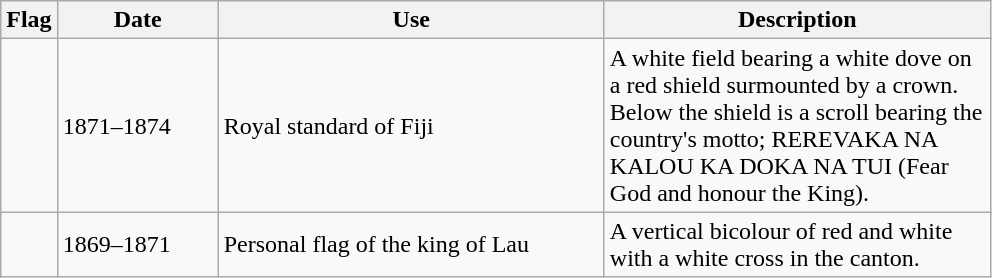<table class="wikitable">
<tr>
<th>Flag</th>
<th style="width:100px;">Date</th>
<th style="width:250px;">Use</th>
<th style="width:250px;">Description</th>
</tr>
<tr>
<td></td>
<td>1871–1874</td>
<td>Royal standard of Fiji</td>
<td>A white field bearing a white dove on a red shield surmounted by a crown. Below the shield is a scroll bearing the country's motto; REREVAKA NA KALOU KA DOKA NA TUI (Fear God and honour the King).</td>
</tr>
<tr>
<td></td>
<td>1869–1871</td>
<td>Personal flag of the king of Lau</td>
<td>A vertical bicolour of red and white with a white cross in the canton.</td>
</tr>
</table>
